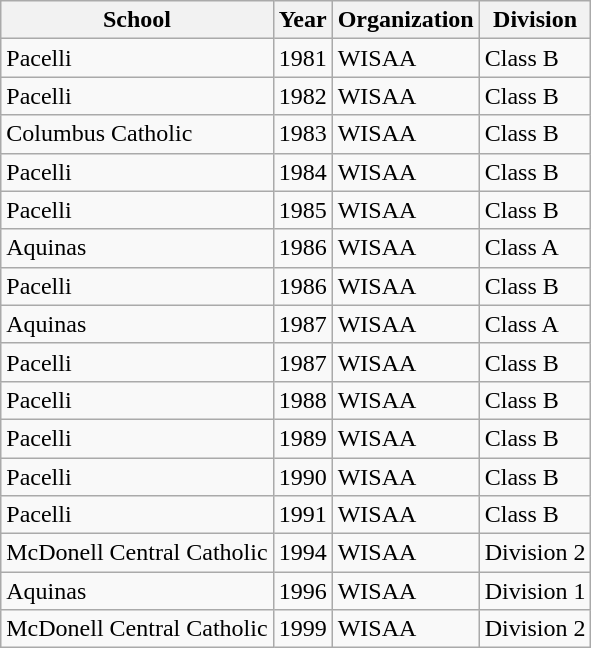<table class="wikitable">
<tr>
<th>School</th>
<th>Year</th>
<th>Organization</th>
<th>Division</th>
</tr>
<tr>
<td>Pacelli</td>
<td>1981</td>
<td>WISAA</td>
<td>Class B</td>
</tr>
<tr>
<td>Pacelli</td>
<td>1982</td>
<td>WISAA</td>
<td>Class B</td>
</tr>
<tr>
<td>Columbus Catholic</td>
<td>1983</td>
<td>WISAA</td>
<td>Class B</td>
</tr>
<tr>
<td>Pacelli</td>
<td>1984</td>
<td>WISAA</td>
<td>Class B</td>
</tr>
<tr>
<td>Pacelli</td>
<td>1985</td>
<td>WISAA</td>
<td>Class B</td>
</tr>
<tr>
<td>Aquinas</td>
<td>1986</td>
<td>WISAA</td>
<td>Class A</td>
</tr>
<tr>
<td>Pacelli</td>
<td>1986</td>
<td>WISAA</td>
<td>Class B</td>
</tr>
<tr>
<td>Aquinas</td>
<td>1987</td>
<td>WISAA</td>
<td>Class A</td>
</tr>
<tr>
<td>Pacelli</td>
<td>1987</td>
<td>WISAA</td>
<td>Class B</td>
</tr>
<tr>
<td>Pacelli</td>
<td>1988</td>
<td>WISAA</td>
<td>Class B</td>
</tr>
<tr>
<td>Pacelli</td>
<td>1989</td>
<td>WISAA</td>
<td>Class B</td>
</tr>
<tr>
<td>Pacelli</td>
<td>1990</td>
<td>WISAA</td>
<td>Class B</td>
</tr>
<tr>
<td>Pacelli</td>
<td>1991</td>
<td>WISAA</td>
<td>Class B</td>
</tr>
<tr>
<td>McDonell Central Catholic</td>
<td>1994</td>
<td>WISAA</td>
<td>Division 2</td>
</tr>
<tr>
<td>Aquinas</td>
<td>1996</td>
<td>WISAA</td>
<td>Division 1</td>
</tr>
<tr>
<td>McDonell Central Catholic</td>
<td>1999</td>
<td>WISAA</td>
<td>Division 2</td>
</tr>
</table>
